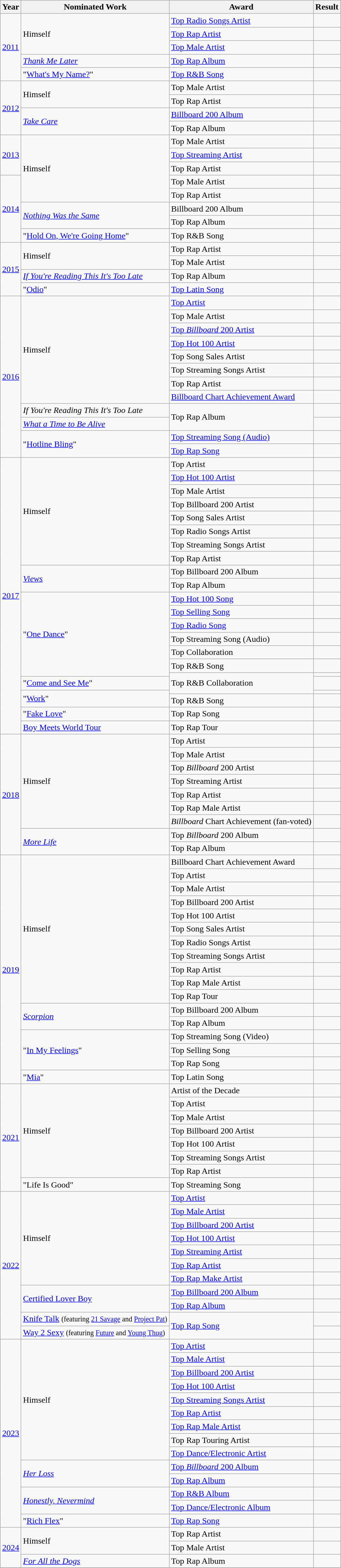<table class="wikitable">
<tr>
<th>Year</th>
<th>Nominated Work</th>
<th>Award</th>
<th>Result</th>
</tr>
<tr>
<td rowspan="5"><a href='#'>2011</a></td>
<td rowspan="3">Himself</td>
<td><a href='#'>Top Radio Songs Artist</a></td>
<td></td>
</tr>
<tr>
<td><a href='#'>Top Rap Artist</a></td>
<td></td>
</tr>
<tr>
<td><a href='#'>Top Male Artist</a></td>
<td></td>
</tr>
<tr>
<td><em><a href='#'>Thank Me Later</a></em></td>
<td><a href='#'>Top Rap Album</a></td>
<td></td>
</tr>
<tr>
<td>"<a href='#'>What's My Name?</a>"</td>
<td><a href='#'>Top R&B Song</a></td>
<td></td>
</tr>
<tr>
<td rowspan="4"><a href='#'>2012</a></td>
<td rowspan="2">Himself</td>
<td>Top Male Artist</td>
<td></td>
</tr>
<tr>
<td>Top Rap Artist</td>
<td></td>
</tr>
<tr>
<td rowspan="2"><em><a href='#'>Take Care</a></em></td>
<td><a href='#'>Billboard 200 Album</a></td>
<td></td>
</tr>
<tr>
<td>Top Rap Album</td>
<td></td>
</tr>
<tr>
<td rowspan="3"><a href='#'>2013</a></td>
<td rowspan="5">Himself</td>
<td>Top Male Artist</td>
<td></td>
</tr>
<tr>
<td><a href='#'>Top Streaming Artist</a></td>
<td></td>
</tr>
<tr>
<td>Top Rap Artist</td>
<td></td>
</tr>
<tr>
<td rowspan="5"><a href='#'>2014</a></td>
<td>Top Male Artist</td>
<td></td>
</tr>
<tr>
<td>Top Rap Artist</td>
<td></td>
</tr>
<tr>
<td rowspan="2"><em><a href='#'>Nothing Was the Same</a></em></td>
<td>Billboard 200 Album</td>
<td></td>
</tr>
<tr>
<td>Top Rap Album</td>
<td></td>
</tr>
<tr>
<td>"<a href='#'>Hold On, We're Going Home</a>"</td>
<td>Top R&B Song</td>
<td></td>
</tr>
<tr>
<td rowspan="4"><a href='#'>2015</a></td>
<td rowspan="2">Himself</td>
<td>Top Rap Artist</td>
<td></td>
</tr>
<tr>
<td>Top Male Artist</td>
<td></td>
</tr>
<tr>
<td><em><a href='#'>If You're Reading This It's Too Late</a></em></td>
<td>Top Rap Album</td>
<td></td>
</tr>
<tr>
<td>"<a href='#'>Odio</a>"</td>
<td><a href='#'>Top Latin Song</a></td>
<td></td>
</tr>
<tr>
<td rowspan="12"><a href='#'>2016</a></td>
<td rowspan="8">Himself</td>
<td><a href='#'>Top Artist</a></td>
<td></td>
</tr>
<tr>
<td>Top Male Artist</td>
<td></td>
</tr>
<tr>
<td><a href='#'>Top <em>Billboard</em> 200 Artist</a></td>
<td></td>
</tr>
<tr>
<td><a href='#'>Top Hot 100 Artist</a></td>
<td></td>
</tr>
<tr>
<td>Top Song Sales Artist</td>
<td></td>
</tr>
<tr>
<td>Top Streaming Songs Artist</td>
<td></td>
</tr>
<tr>
<td>Top Rap Artist</td>
<td></td>
</tr>
<tr>
<td><a href='#'>Billboard Chart Achievement Award</a></td>
<td></td>
</tr>
<tr>
<td><em>If You're Reading This It's Too Late</em></td>
<td rowspan="2">Top Rap Album</td>
<td></td>
</tr>
<tr>
<td><em><a href='#'>What a Time to Be Alive</a></em></td>
<td></td>
</tr>
<tr>
<td rowspan="2">"<a href='#'>Hotline Bling</a>"</td>
<td><a href='#'>Top Streaming Song (Audio)</a></td>
<td></td>
</tr>
<tr>
<td><a href='#'>Top Rap Song</a></td>
<td></td>
</tr>
<tr>
<td rowspan="22"><a href='#'>2017</a></td>
<td rowspan="8">Himself</td>
<td>Top Artist</td>
<td></td>
</tr>
<tr>
<td><a href='#'>Top Hot 100 Artist</a></td>
<td></td>
</tr>
<tr>
<td>Top Male Artist</td>
<td></td>
</tr>
<tr>
<td>Top Billboard 200 Artist</td>
<td></td>
</tr>
<tr>
<td>Top Song Sales Artist</td>
<td></td>
</tr>
<tr>
<td>Top Radio Songs Artist</td>
<td></td>
</tr>
<tr>
<td>Top Streaming Songs Artist</td>
<td></td>
</tr>
<tr>
<td>Top Rap Artist</td>
<td></td>
</tr>
<tr>
<td rowspan="2"><em><a href='#'>Views</a></em></td>
<td>Top Billboard 200 Album</td>
<td></td>
</tr>
<tr>
<td>Top Rap Album</td>
<td></td>
</tr>
<tr>
<td rowspan="7">"<a href='#'>One Dance</a>" </td>
<td><a href='#'>Top Hot 100 Song</a></td>
<td></td>
</tr>
<tr>
<td><a href='#'>Top Selling Song</a></td>
<td></td>
</tr>
<tr>
<td><a href='#'>Top Radio Song</a></td>
<td></td>
</tr>
<tr>
<td>Top Streaming Song (Audio)</td>
<td></td>
</tr>
<tr>
<td>Top Collaboration</td>
<td></td>
</tr>
<tr>
<td>Top R&B Song</td>
<td></td>
</tr>
<tr>
<td rowspan="3">Top R&B Collaboration</td>
<td></td>
</tr>
<tr>
<td>"<a href='#'>Come and See Me</a>" </td>
<td></td>
</tr>
<tr>
<td rowspan="2">"<a href='#'>Work</a>" </td>
<td></td>
</tr>
<tr>
<td>Top R&B Song</td>
<td></td>
</tr>
<tr>
<td>"<a href='#'>Fake Love</a>"</td>
<td>Top Rap Song</td>
<td></td>
</tr>
<tr>
<td><a href='#'>Boy Meets World Tour</a></td>
<td>Top Rap Tour</td>
<td></td>
</tr>
<tr>
<td rowspan="9"><a href='#'>2018</a></td>
<td rowspan="7">Himself</td>
<td>Top Artist</td>
<td></td>
</tr>
<tr>
<td>Top Male Artist</td>
<td></td>
</tr>
<tr>
<td>Top <em>Billboard</em> 200 Artist</td>
<td></td>
</tr>
<tr>
<td>Top Streaming Artist</td>
<td></td>
</tr>
<tr>
<td>Top Rap Artist</td>
<td></td>
</tr>
<tr>
<td>Top Rap Male Artist</td>
<td></td>
</tr>
<tr>
<td><em>Billboard</em> Chart Achievement (fan-voted)</td>
<td></td>
</tr>
<tr>
<td rowspan="2"><em><a href='#'>More Life</a></em></td>
<td>Top <em>Billboard</em> 200 Album</td>
<td></td>
</tr>
<tr>
<td>Top Rap Album</td>
<td></td>
</tr>
<tr>
<td rowspan="17"><a href='#'>2019</a></td>
<td rowspan="11">Himself</td>
<td>Billboard Chart Achievement Award</td>
<td></td>
</tr>
<tr>
<td>Top Artist</td>
<td></td>
</tr>
<tr>
<td>Top Male Artist</td>
<td></td>
</tr>
<tr>
<td>Top Billboard 200 Artist</td>
<td></td>
</tr>
<tr>
<td>Top Hot 100 Artist</td>
<td></td>
</tr>
<tr>
<td>Top Song Sales Artist</td>
<td></td>
</tr>
<tr>
<td>Top Radio Songs Artist</td>
<td></td>
</tr>
<tr>
<td>Top Streaming Songs Artist</td>
<td></td>
</tr>
<tr>
<td>Top Rap Artist</td>
<td></td>
</tr>
<tr>
<td>Top Rap Male Artist</td>
<td></td>
</tr>
<tr>
<td>Top Rap Tour</td>
<td></td>
</tr>
<tr>
<td rowspan="2"><em><a href='#'>Scorpion</a></em></td>
<td>Top Billboard 200 Album</td>
<td></td>
</tr>
<tr>
<td>Top Rap Album</td>
<td></td>
</tr>
<tr>
<td rowspan="3">"<a href='#'>In My Feelings</a>"</td>
<td>Top Streaming Song (Video)</td>
<td></td>
</tr>
<tr>
<td>Top Selling Song</td>
<td></td>
</tr>
<tr>
<td>Top Rap Song</td>
<td></td>
</tr>
<tr>
<td>"<a href='#'>Mia</a>" </td>
<td>Top Latin Song</td>
<td></td>
</tr>
<tr>
<td rowspan="8"><a href='#'>2021</a></td>
<td rowspan="7">Himself</td>
<td Artist of The Decade>Artist of the Decade</td>
<td></td>
</tr>
<tr>
<td>Top Artist</td>
<td></td>
</tr>
<tr>
<td>Top Male Artist</td>
<td></td>
</tr>
<tr>
<td>Top Billboard 200 Artist</td>
<td></td>
</tr>
<tr>
<td>Top Hot 100 Artist</td>
<td></td>
</tr>
<tr>
<td>Top Streaming Songs Artist</td>
<td></td>
</tr>
<tr>
<td>Top Rap Artist</td>
<td></td>
</tr>
<tr>
<td>"Life Is Good" </td>
<td>Top Streaming Song</td>
<td></td>
</tr>
<tr>
<td rowspan="11"><a href='#'>2022</a></td>
<td rowspan="7">Himself</td>
<td><a href='#'>Top Artist</a></td>
<td></td>
</tr>
<tr>
<td><a href='#'>Top Male Artist</a></td>
<td></td>
</tr>
<tr>
<td><a href='#'>Top Billboard 200 Artist</a></td>
<td></td>
</tr>
<tr>
<td><a href='#'>Top Hot 100 Artist</a></td>
<td></td>
</tr>
<tr>
<td><a href='#'>Top Streaming Artist</a></td>
<td></td>
</tr>
<tr>
<td><a href='#'>Top Rap Artist</a></td>
<td></td>
</tr>
<tr>
<td><a href='#'>Top Rap Make Artist</a></td>
<td></td>
</tr>
<tr>
<td rowspan="2"><a href='#'>Certified Lover Boy</a></td>
<td><a href='#'>Top Billboard 200 Album</a></td>
<td></td>
</tr>
<tr>
<td><a href='#'>Top Rap Album</a></td>
<td></td>
</tr>
<tr>
<td><a href='#'>Knife Talk</a> <small>(featuring <a href='#'>21 Savage</a> and <a href='#'>Project Pat</a>)</small></td>
<td rowspan="2"><a href='#'>Top Rap Song</a></td>
<td></td>
</tr>
<tr>
<td><a href='#'>Way 2 Sexy</a> <small>(featuring <a href='#'>Future</a> and <a href='#'>Young Thug</a>)</small></td>
<td></td>
</tr>
<tr>
<td rowspan="14"><a href='#'>2023</a></td>
<td rowspan="9">Himself</td>
<td><a href='#'>Top Artist</a></td>
<td></td>
</tr>
<tr>
<td><a href='#'>Top Male Artist</a></td>
<td></td>
</tr>
<tr>
<td><a href='#'>Top Billboard 200 Artist</a></td>
<td></td>
</tr>
<tr>
<td><a href='#'>Top Hot 100 Artist</a></td>
<td></td>
</tr>
<tr>
<td><a href='#'>Top Streaming Songs Artist</a></td>
<td></td>
</tr>
<tr>
<td><a href='#'>Top Rap Artist</a></td>
<td></td>
</tr>
<tr>
<td><a href='#'>Top Rap Male Artist</a></td>
<td></td>
</tr>
<tr>
<td>Top Rap Touring Artist</td>
<td></td>
</tr>
<tr>
<td><a href='#'>Top Dance/Electronic Artist</a></td>
<td></td>
</tr>
<tr>
<td rowspan="2"><em><a href='#'>Her Loss</a></em> </td>
<td><a href='#'>Top <em>Billboard</em> 200 Album</a></td>
<td></td>
</tr>
<tr>
<td><a href='#'>Top Rap Album</a></td>
<td></td>
</tr>
<tr>
<td rowspan="2"><em><a href='#'>Honestly, Nevermind</a></em></td>
<td><a href='#'>Top R&B Album</a></td>
<td></td>
</tr>
<tr>
<td><a href='#'>Top Dance/Electronic Album</a></td>
<td></td>
</tr>
<tr>
<td>"<a href='#'>Rich Flex</a>" </td>
<td><a href='#'>Top Rap Song</a></td>
<td></td>
</tr>
<tr>
<td rowspan="3"><a href='#'>2024</a></td>
<td rowspan="2">Himself</td>
<td>Top Rap Artist</td>
<td></td>
</tr>
<tr>
<td>Top Male Artist</td>
<td></td>
</tr>
<tr>
<td><em><a href='#'>For All the Dogs</a></em></td>
<td>Top Rap Album</td>
<td></td>
</tr>
<tr>
</tr>
</table>
